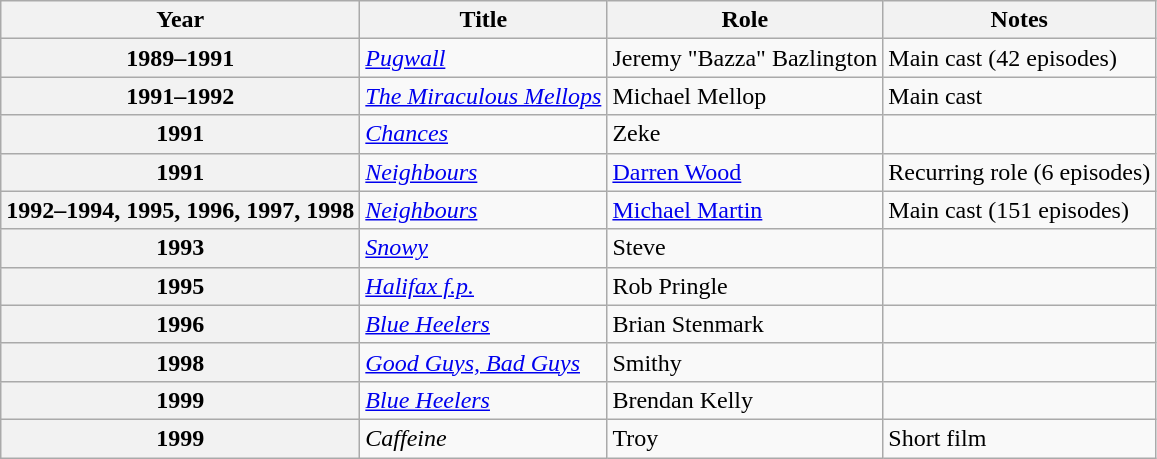<table class="wikitable plainrowheaders sortable">
<tr>
<th scope="col">Year</th>
<th scope="col">Title</th>
<th scope="col">Role</th>
<th scope="col" class="unsortable">Notes</th>
</tr>
<tr>
<th scope="row">1989–1991</th>
<td><em><a href='#'>Pugwall</a></em></td>
<td>Jeremy "Bazza" Bazlington</td>
<td>Main cast (42 episodes)</td>
</tr>
<tr>
<th scope="row">1991–1992</th>
<td><em><a href='#'>The Miraculous Mellops</a></em></td>
<td>Michael Mellop</td>
<td>Main cast</td>
</tr>
<tr>
<th scope="row">1991</th>
<td><em><a href='#'>Chances</a></em></td>
<td>Zeke</td>
<td></td>
</tr>
<tr>
<th scope="row">1991</th>
<td><em><a href='#'>Neighbours</a></em></td>
<td><a href='#'>Darren Wood</a></td>
<td>Recurring role (6 episodes)</td>
</tr>
<tr>
<th scope="row">1992–1994, 1995, 1996, 1997, 1998</th>
<td><em><a href='#'>Neighbours</a></em></td>
<td><a href='#'>Michael Martin</a></td>
<td>Main cast (151 episodes)</td>
</tr>
<tr>
<th scope="row">1993</th>
<td><em><a href='#'>Snowy</a></em></td>
<td>Steve</td>
<td></td>
</tr>
<tr>
<th scope="row">1995</th>
<td><em><a href='#'>Halifax f.p.</a></em></td>
<td>Rob Pringle</td>
<td></td>
</tr>
<tr>
<th scope="row">1996</th>
<td><em><a href='#'>Blue Heelers</a></em></td>
<td>Brian Stenmark</td>
<td></td>
</tr>
<tr>
<th scope="row">1998</th>
<td><em><a href='#'>Good Guys, Bad Guys</a></em></td>
<td>Smithy</td>
<td></td>
</tr>
<tr>
<th scope="row">1999</th>
<td><em><a href='#'>Blue Heelers</a></em></td>
<td>Brendan Kelly</td>
<td></td>
</tr>
<tr>
<th scope="row">1999</th>
<td><em>Caffeine</em></td>
<td>Troy</td>
<td>Short film</td>
</tr>
</table>
